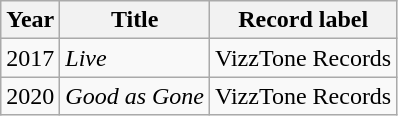<table class="wikitable sortable">
<tr>
<th>Year</th>
<th>Title</th>
<th>Record label</th>
</tr>
<tr>
<td>2017</td>
<td><em>Live</em></td>
<td style="text-align:center;">VizzTone Records</td>
</tr>
<tr>
<td>2020</td>
<td><em>Good as Gone</em></td>
<td style="text-align:center;">VizzTone Records</td>
</tr>
</table>
